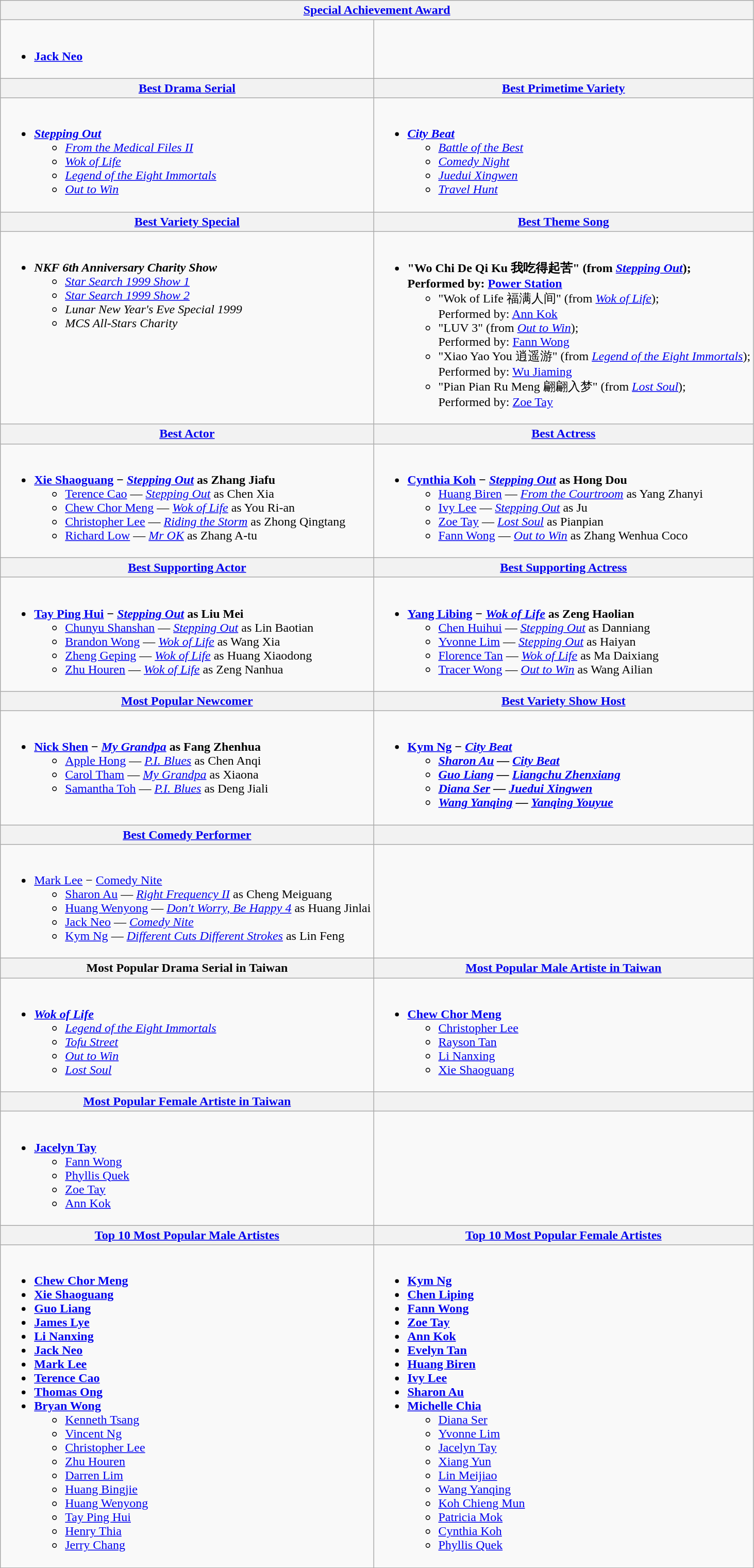<table class=wikitable style="width=100%">
<tr>
<th colspan=2; style="width=50%"><a href='#'>Special Achievement Award</a></th>
</tr>
<tr>
<td valign="top"><br><ul><li><strong><a href='#'>Jack Neo</a></strong></li></ul></td>
<td valign="top"></td>
</tr>
<tr>
<th style="width=50%"><a href='#'>Best Drama Serial</a></th>
<th style="width=50%"><a href='#'>Best Primetime Variety</a></th>
</tr>
<tr>
<td valign="top"><br><ul><li><strong><em><a href='#'>Stepping Out</a></em></strong><ul><li><em><a href='#'>From the Medical Files II</a></em></li><li><em><a href='#'>Wok of Life</a></em></li><li><em><a href='#'>Legend of the Eight Immortals</a></em></li><li><em><a href='#'>Out to Win</a></em></li></ul></li></ul></td>
<td valign="top"><br><ul><li><strong><em><a href='#'>City Beat</a></em></strong><ul><li><em><a href='#'>Battle of the Best</a></em></li><li><em><a href='#'>Comedy Night</a></em></li><li><em><a href='#'>Juedui Xingwen</a></em></li><li><em><a href='#'>Travel Hunt</a></em></li></ul></li></ul></td>
</tr>
<tr>
<th style="width=50%"><a href='#'>Best Variety Special</a></th>
<th style="width=50%"><a href='#'>Best Theme Song</a></th>
</tr>
<tr>
<td valign="top"><br><ul><li><strong><em>NKF 6th Anniversary Charity Show</em></strong><ul><li><em><a href='#'>Star Search 1999 Show 1</a></em></li><li><em><a href='#'>Star Search 1999 Show 2</a></em></li><li><em>Lunar New Year's Eve Special 1999</em></li><li><em>MCS All-Stars Charity</em></li></ul></li></ul></td>
<td valign="top"><br><ul><li><strong>"Wo Chi De Qi Ku 我吃得起苦" (from <em><a href='#'>Stepping Out</a></em>);<br> Performed by: <a href='#'>Power Station</a></strong><ul><li>"Wok of Life 福满人间" (from <em><a href='#'>Wok of Life</a></em>);<br> Performed by: <a href='#'>Ann Kok</a></li><li>"LUV 3" (from <em><a href='#'>Out to Win</a></em>);<br> Performed by: <a href='#'>Fann Wong</a></li><li>"Xiao Yao You 逍遥游" (from <em><a href='#'>Legend of the Eight Immortals</a></em>);<br> Performed by: <a href='#'>Wu Jiaming</a></li><li>"Pian Pian Ru Meng 翩翩入梦" (from <em><a href='#'>Lost Soul</a></em>);<br> Performed by: <a href='#'>Zoe Tay</a></li></ul></li></ul></td>
</tr>
<tr>
<th style="width=50%"><a href='#'>Best Actor</a></th>
<th style="width=50%"><a href='#'>Best Actress</a></th>
</tr>
<tr>
<td valign="top"><br><ul><li><strong><a href='#'>Xie Shaoguang</a> − <em><a href='#'>Stepping Out</a></em> as Zhang Jiafu</strong><ul><li><a href='#'>Terence Cao</a> — <em><a href='#'>Stepping Out</a></em> as Chen Xia</li><li><a href='#'>Chew Chor Meng</a> — <em><a href='#'>Wok of Life</a></em> as You Ri-an</li><li><a href='#'>Christopher Lee</a> — <em><a href='#'>Riding the Storm</a></em> as Zhong Qingtang</li><li><a href='#'>Richard Low</a> — <em><a href='#'>Mr OK</a></em> as Zhang A-tu</li></ul></li></ul></td>
<td valign="top"><br><ul><li><strong><a href='#'>Cynthia Koh</a> − <em><a href='#'>Stepping Out</a></em> as Hong Dou</strong><ul><li><a href='#'>Huang Biren</a> — <em><a href='#'>From the Courtroom</a></em> as Yang Zhanyi</li><li><a href='#'>Ivy Lee</a> — <em><a href='#'>Stepping Out</a></em> as Ju</li><li><a href='#'>Zoe Tay</a> — <em><a href='#'>Lost Soul</a></em> as Pianpian</li><li><a href='#'>Fann Wong</a> — <em><a href='#'>Out to Win</a></em> as Zhang Wenhua Coco</li></ul></li></ul></td>
</tr>
<tr>
<th style="width=50%"><a href='#'>Best Supporting Actor</a></th>
<th style="width=50%"><a href='#'>Best Supporting Actress</a></th>
</tr>
<tr>
<td valign="top"><br><ul><li><strong><a href='#'>Tay Ping Hui</a> − <em><a href='#'>Stepping Out</a></em> as Liu Mei</strong><ul><li><a href='#'>Chunyu Shanshan</a> — <em><a href='#'>Stepping Out</a></em> as Lin Baotian</li><li><a href='#'>Brandon Wong</a> — <em><a href='#'>Wok of Life</a></em> as Wang Xia</li><li><a href='#'>Zheng Geping</a> — <em><a href='#'>Wok of Life</a></em> as Huang Xiaodong</li><li><a href='#'>Zhu Houren</a> — <em><a href='#'>Wok of Life</a></em> as Zeng Nanhua</li></ul></li></ul></td>
<td valign="top"><br><ul><li><strong><a href='#'>Yang Libing</a> − <em><a href='#'>Wok of Life</a></em> as Zeng Haolian</strong><ul><li><a href='#'>Chen Huihui</a> — <em><a href='#'>Stepping Out</a></em> as Danniang</li><li><a href='#'>Yvonne Lim</a> — <em><a href='#'>Stepping Out</a></em> as Haiyan</li><li><a href='#'>Florence Tan</a> — <em><a href='#'>Wok of Life</a></em> as Ma Daixiang</li><li><a href='#'>Tracer Wong</a> — <em><a href='#'>Out to Win</a></em> as Wang Ailian</li></ul></li></ul></td>
</tr>
<tr>
<th style="width=50%"><a href='#'>Most Popular Newcomer</a></th>
<th style="width=50%"><a href='#'>Best Variety Show Host</a></th>
</tr>
<tr>
<td valign="top"><br><ul><li><strong><a href='#'>Nick Shen</a> − <em><a href='#'>My Grandpa</a></em> as Fang Zhenhua</strong><ul><li><a href='#'>Apple Hong</a> — <em><a href='#'>P.I. Blues</a></em> as Chen Anqi</li><li><a href='#'>Carol Tham</a> — <em><a href='#'>My Grandpa</a></em> as Xiaona</li><li><a href='#'>Samantha Toh</a> — <em><a href='#'>P.I. Blues</a></em> as Deng Jiali</li></ul></li></ul></td>
<td valign="top"><br><ul><li><strong><a href='#'>Kym Ng</a> − <em><a href='#'>City Beat</a><strong><em><ul><li><a href='#'>Sharon Au</a> — </em><a href='#'>City Beat</a><em></li><li><a href='#'>Guo Liang</a> — </em><a href='#'>Liangchu Zhenxiang</a><em></li><li><a href='#'>Diana Ser</a> — </em><a href='#'>Juedui Xingwen</a><em></li><li><a href='#'>Wang Yanqing</a> — </em><a href='#'>Yanqing Youyue</a><em></li></ul></li></ul></td>
</tr>
<tr>
<th style="width=50%"><a href='#'>Best Comedy Performer</a></th>
<th style="width=50%"></th>
</tr>
<tr>
<td valign="top"><br><ul><li></strong><a href='#'>Mark Lee</a> − </em><a href='#'>Comedy Nite</a></em></strong><ul><li><a href='#'>Sharon Au</a> — <em><a href='#'>Right Frequency II</a></em> as Cheng Meiguang</li><li><a href='#'>Huang Wenyong</a> — <em><a href='#'>Don't Worry, Be Happy 4</a></em> as Huang Jinlai</li><li><a href='#'>Jack Neo</a> — <em><a href='#'>Comedy Nite</a></em></li><li><a href='#'>Kym Ng</a> — <em><a href='#'>Different Cuts Different Strokes</a></em> as Lin Feng</li></ul></li></ul></td>
<td valign="top"></td>
</tr>
<tr>
<th style="width=50%">Most Popular Drama Serial in Taiwan</th>
<th style="width=50%"><a href='#'>Most Popular Male Artiste in Taiwan</a></th>
</tr>
<tr>
<td valign="top"><br><ul><li><strong><em><a href='#'>Wok of Life</a></em></strong><ul><li><em><a href='#'>Legend of the Eight Immortals</a></em></li><li><em><a href='#'>Tofu Street</a></em></li><li><em><a href='#'>Out to Win</a></em></li><li><em><a href='#'>Lost Soul</a></em></li></ul></li></ul></td>
<td valign="top"><br><ul><li><strong><a href='#'>Chew Chor Meng</a></strong><ul><li><a href='#'>Christopher Lee</a></li><li><a href='#'>Rayson Tan</a></li><li><a href='#'>Li Nanxing</a></li><li><a href='#'>Xie Shaoguang</a></li></ul></li></ul></td>
</tr>
<tr>
<th style="width=50%"><a href='#'>Most Popular Female Artiste in Taiwan</a></th>
<th style="width=50%"></th>
</tr>
<tr>
<td valign="top"><br><ul><li><strong><a href='#'>Jacelyn Tay</a></strong><ul><li><a href='#'>Fann Wong</a></li><li><a href='#'>Phyllis Quek</a></li><li><a href='#'>Zoe Tay</a></li><li><a href='#'>Ann Kok</a></li></ul></li></ul></td>
<td valign="top"></td>
</tr>
<tr>
<th style="width=50%"><a href='#'>Top 10 Most Popular Male Artistes</a></th>
<th style="width=50%"><a href='#'>Top 10 Most Popular Female Artistes</a></th>
</tr>
<tr>
<td valign="top"><br><ul><li><strong><a href='#'>Chew Chor Meng</a></strong></li><li><strong><a href='#'>Xie Shaoguang</a></strong></li><li><strong><a href='#'>Guo Liang</a></strong></li><li><strong><a href='#'>James Lye</a></strong></li><li><strong><a href='#'>Li Nanxing</a></strong></li><li><strong><a href='#'>Jack Neo</a></strong></li><li><strong><a href='#'>Mark Lee</a></strong></li><li><strong><a href='#'>Terence Cao</a></strong></li><li><strong><a href='#'>Thomas Ong</a></strong></li><li><strong><a href='#'>Bryan Wong</a></strong><ul><li><a href='#'>Kenneth Tsang</a></li><li><a href='#'>Vincent Ng</a></li><li><a href='#'>Christopher Lee</a></li><li><a href='#'>Zhu Houren</a></li><li><a href='#'>Darren Lim</a></li><li><a href='#'>Huang Bingjie</a></li><li><a href='#'>Huang Wenyong</a></li><li><a href='#'>Tay Ping Hui</a></li><li><a href='#'>Henry Thia</a></li><li><a href='#'>Jerry Chang</a></li></ul></li></ul></td>
<td valign="top"><br><ul><li><strong><a href='#'>Kym Ng</a></strong></li><li><strong><a href='#'>Chen Liping</a></strong></li><li><strong><a href='#'>Fann Wong</a></strong></li><li><strong><a href='#'>Zoe Tay</a></strong></li><li><strong><a href='#'>Ann Kok</a></strong></li><li><strong><a href='#'>Evelyn Tan</a></strong></li><li><strong><a href='#'>Huang Biren</a></strong></li><li><strong><a href='#'>Ivy Lee</a></strong></li><li><strong><a href='#'>Sharon Au</a></strong></li><li><strong><a href='#'>Michelle Chia</a></strong><ul><li><a href='#'>Diana Ser</a></li><li><a href='#'>Yvonne Lim</a></li><li><a href='#'>Jacelyn Tay</a></li><li><a href='#'>Xiang Yun</a></li><li><a href='#'>Lin Meijiao</a></li><li><a href='#'>Wang Yanqing</a></li><li><a href='#'>Koh Chieng Mun</a></li><li><a href='#'>Patricia Mok</a></li><li><a href='#'>Cynthia Koh</a></li><li><a href='#'>Phyllis Quek</a></li></ul></li></ul></td>
</tr>
</table>
